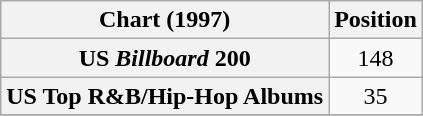<table class="wikitable sortable plainrowheaders" style="text-align:center">
<tr>
<th scope="col">Chart (1997)</th>
<th scope="col">Position</th>
</tr>
<tr>
<th scope="row">US <em>Billboard</em> 200</th>
<td>148</td>
</tr>
<tr>
<th scope="row">US Top R&B/Hip-Hop Albums</th>
<td>35</td>
</tr>
<tr>
</tr>
</table>
